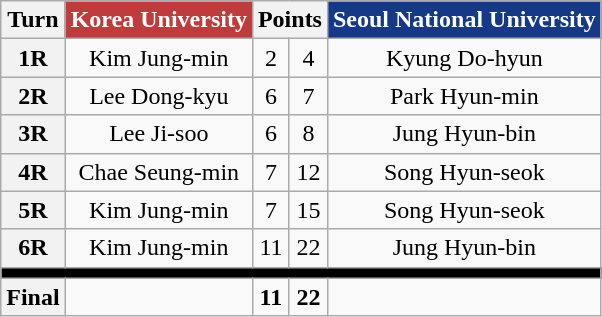<table class="wikitable" style="text-align:center">
<tr>
<th scope="col">Turn</th>
<th scope="col" style="background-color:#BF3B3C; color:white">Korea University</th>
<th scope="col" colspan="2">Points</th>
<th scope="col" style="background-color:#153888; color:white">Seoul National University</th>
</tr>
<tr>
<th scope="row">1R</th>
<td>Kim Jung-min</td>
<td>2</td>
<td>4</td>
<td>Kyung Do-hyun</td>
</tr>
<tr>
<th scope="row">2R</th>
<td>Lee Dong-kyu</td>
<td>6</td>
<td>7</td>
<td>Park Hyun-min</td>
</tr>
<tr>
<th scope="row">3R</th>
<td>Lee Ji-soo</td>
<td>6</td>
<td>8</td>
<td>Jung Hyun-bin</td>
</tr>
<tr>
<th scope="row">4R</th>
<td>Chae Seung-min</td>
<td>7</td>
<td>12</td>
<td>Song Hyun-seok</td>
</tr>
<tr>
<th scope="row">5R</th>
<td>Kim Jung-min</td>
<td>7</td>
<td>15</td>
<td>Song Hyun-seok</td>
</tr>
<tr>
<th scope="row">6R</th>
<td>Kim Jung-min</td>
<td>11</td>
<td>22</td>
<td>Jung Hyun-bin</td>
</tr>
<tr>
<td colspan="5" style="background-color:black"></td>
</tr>
<tr>
<th>Final</th>
<td></td>
<td><strong>11</strong></td>
<td><strong>22</strong></td>
<td></td>
</tr>
</table>
